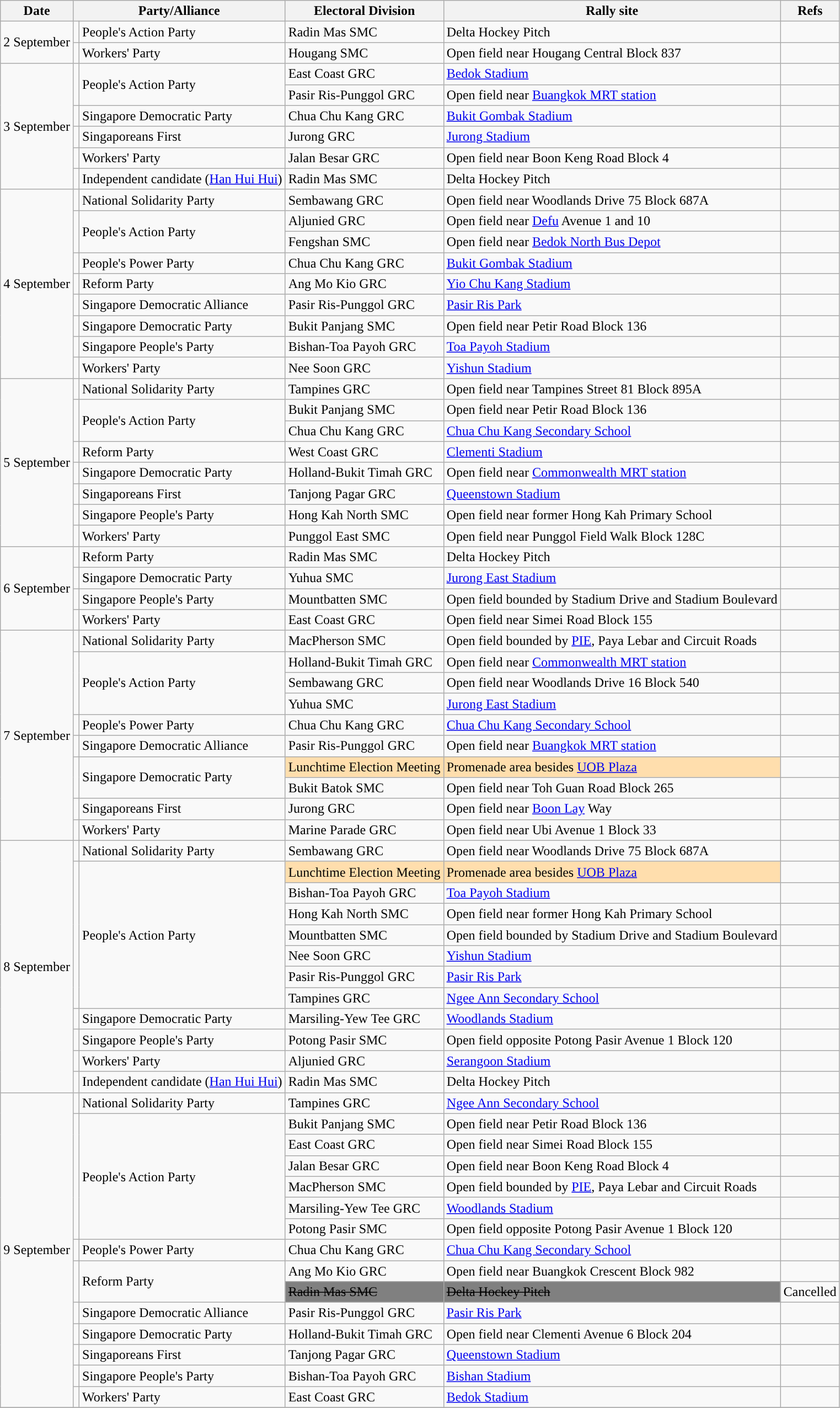<table class="wikitable">
<tr>
<th>Date</th>
<th colspan="2">Party/Alliance</th>
<th>Electoral Division</th>
<th>Rally site</th>
<th>Refs</th>
</tr>
<tr>
<td rowspan="2">2 September</td>
<td style="background: "></td>
<td>People's Action Party</td>
<td>Radin Mas SMC</td>
<td>Delta Hockey Pitch</td>
<td></td>
</tr>
<tr>
<td style="background: "></td>
<td>Workers' Party</td>
<td>Hougang SMC</td>
<td>Open field near Hougang Central Block 837</td>
<td></td>
</tr>
<tr>
<td rowspan="6">3 September</td>
<td rowspan="2" style="background: "></td>
<td rowspan="2">People's Action Party</td>
<td>East Coast GRC</td>
<td><a href='#'>Bedok Stadium</a></td>
</tr>
<tr>
<td>Pasir Ris-Punggol GRC</td>
<td>Open field near <a href='#'>Buangkok MRT station</a></td>
<td></td>
</tr>
<tr>
<td style="background: "></td>
<td>Singapore Democratic Party</td>
<td>Chua Chu Kang GRC</td>
<td><a href='#'>Bukit Gombak Stadium</a></td>
<td></td>
</tr>
<tr>
<td style="background: "></td>
<td>Singaporeans First</td>
<td>Jurong GRC</td>
<td><a href='#'>Jurong Stadium</a></td>
<td></td>
</tr>
<tr>
<td style="background: "></td>
<td>Workers' Party</td>
<td>Jalan Besar GRC</td>
<td>Open field near Boon Keng Road Block 4</td>
<td></td>
</tr>
<tr>
<td style="background: "></td>
<td>Independent candidate (<a href='#'>Han Hui Hui</a>)</td>
<td>Radin Mas SMC</td>
<td>Delta Hockey Pitch</td>
<td></td>
</tr>
<tr>
<td rowspan="9">4 September</td>
<td style="background: "></td>
<td>National Solidarity Party</td>
<td>Sembawang GRC</td>
<td>Open field near Woodlands Drive 75 Block 687A</td>
<td></td>
</tr>
<tr>
<td rowspan="2" style="background: "></td>
<td rowspan="2">People's Action Party</td>
<td>Aljunied GRC</td>
<td>Open field near <a href='#'>Defu</a> Avenue 1 and 10</td>
<td></td>
</tr>
<tr>
<td>Fengshan SMC</td>
<td>Open field near <a href='#'>Bedok North Bus Depot</a></td>
<td></td>
</tr>
<tr>
<td style="background: "></td>
<td>People's Power Party</td>
<td>Chua Chu Kang GRC</td>
<td><a href='#'>Bukit Gombak Stadium</a></td>
<td></td>
</tr>
<tr>
<td style="background: "></td>
<td>Reform Party</td>
<td>Ang Mo Kio GRC</td>
<td><a href='#'>Yio Chu Kang Stadium</a></td>
<td></td>
</tr>
<tr>
<td style="background: "></td>
<td>Singapore Democratic Alliance</td>
<td>Pasir Ris-Punggol GRC</td>
<td><a href='#'>Pasir Ris Park</a></td>
<td></td>
</tr>
<tr>
<td style="background: "></td>
<td>Singapore Democratic Party</td>
<td>Bukit Panjang SMC</td>
<td>Open field near Petir Road Block 136</td>
<td></td>
</tr>
<tr>
<td style="background: "></td>
<td>Singapore People's Party</td>
<td>Bishan-Toa Payoh GRC</td>
<td><a href='#'>Toa Payoh Stadium</a></td>
<td></td>
</tr>
<tr>
<td style="background: "></td>
<td>Workers' Party</td>
<td>Nee Soon GRC</td>
<td><a href='#'>Yishun Stadium</a></td>
<td></td>
</tr>
<tr>
<td rowspan="8">5 September</td>
<td style="background: "></td>
<td>National Solidarity Party</td>
<td>Tampines GRC</td>
<td>Open field near Tampines Street 81 Block 895A</td>
<td></td>
</tr>
<tr>
<td rowspan="2" style="background: "></td>
<td rowspan="2">People's Action Party</td>
<td>Bukit Panjang SMC</td>
<td>Open field near Petir Road Block 136</td>
<td></td>
</tr>
<tr>
<td>Chua Chu Kang GRC</td>
<td><a href='#'>Chua Chu Kang Secondary School</a></td>
<td></td>
</tr>
<tr>
<td style="background: "></td>
<td>Reform Party</td>
<td>West Coast GRC</td>
<td><a href='#'>Clementi Stadium</a></td>
<td></td>
</tr>
<tr>
<td style="background: "></td>
<td>Singapore Democratic Party</td>
<td>Holland-Bukit Timah GRC</td>
<td>Open field near <a href='#'>Commonwealth MRT station</a></td>
<td></td>
</tr>
<tr>
<td style="background: "></td>
<td>Singaporeans First</td>
<td>Tanjong Pagar GRC</td>
<td><a href='#'>Queenstown Stadium</a></td>
<td></td>
</tr>
<tr>
<td style="background: "></td>
<td>Singapore People's Party</td>
<td>Hong Kah North SMC</td>
<td>Open field near former Hong Kah Primary School</td>
<td></td>
</tr>
<tr>
<td style="background: "></td>
<td>Workers' Party</td>
<td>Punggol East SMC</td>
<td>Open field near Punggol Field Walk Block 128C</td>
<td></td>
</tr>
<tr>
<td rowspan="4">6 September</td>
<td style="background: "></td>
<td>Reform Party</td>
<td>Radin Mas SMC</td>
<td>Delta Hockey Pitch</td>
<td></td>
</tr>
<tr>
<td style="background: "></td>
<td>Singapore Democratic Party</td>
<td>Yuhua SMC</td>
<td><a href='#'>Jurong East Stadium</a></td>
<td></td>
</tr>
<tr>
<td style="background: "></td>
<td>Singapore People's Party</td>
<td>Mountbatten SMC</td>
<td>Open field bounded by Stadium Drive and Stadium Boulevard</td>
<td></td>
</tr>
<tr>
<td style="background: "></td>
<td>Workers' Party</td>
<td>East Coast GRC</td>
<td>Open field near Simei Road Block 155</td>
<td></td>
</tr>
<tr>
<td rowspan="10">7 September</td>
<td style="background: "></td>
<td>National Solidarity Party</td>
<td>MacPherson SMC</td>
<td>Open field bounded by <a href='#'>PIE</a>, Paya Lebar and Circuit Roads</td>
<td></td>
</tr>
<tr>
<td rowspan="3" style="background: "></td>
<td rowspan="3">People's Action Party</td>
<td>Holland-Bukit Timah GRC</td>
<td>Open field near <a href='#'>Commonwealth MRT station</a></td>
<td></td>
</tr>
<tr>
<td>Sembawang GRC</td>
<td>Open field near Woodlands Drive 16 Block 540</td>
<td></td>
</tr>
<tr>
<td>Yuhua SMC</td>
<td><a href='#'>Jurong East Stadium</a></td>
<td></td>
</tr>
<tr>
<td style="background: "></td>
<td>People's Power Party</td>
<td>Chua Chu Kang GRC</td>
<td><a href='#'>Chua Chu Kang Secondary School</a></td>
<td></td>
</tr>
<tr>
<td style="background: "></td>
<td>Singapore Democratic Alliance</td>
<td>Pasir Ris-Punggol GRC</td>
<td>Open field near <a href='#'>Buangkok MRT station</a></td>
<td></td>
</tr>
<tr>
<td rowspan=2 style="background: "></td>
<td rowspan=2>Singapore Democratic Party</td>
<td style="background:navajowhite;">Lunchtime Election Meeting</td>
<td style="background:navajowhite;">Promenade area besides <a href='#'>UOB Plaza</a></td>
<td></td>
</tr>
<tr>
<td>Bukit Batok SMC</td>
<td>Open field near Toh Guan Road Block 265</td>
<td></td>
</tr>
<tr>
<td style="background: "></td>
<td>Singaporeans First</td>
<td>Jurong GRC</td>
<td>Open field near <a href='#'>Boon Lay</a> Way</td>
<td></td>
</tr>
<tr>
<td style="background: "></td>
<td>Workers' Party</td>
<td>Marine Parade GRC</td>
<td>Open field near Ubi Avenue 1 Block 33</td>
<td></td>
</tr>
<tr>
<td rowspan="12">8 September</td>
<td style="background: "></td>
<td>National Solidarity Party</td>
<td>Sembawang GRC</td>
<td>Open field near Woodlands Drive 75 Block 687A</td>
<td></td>
</tr>
<tr>
<td rowspan="7" style="background: "></td>
<td rowspan="7">People's Action Party</td>
<td style="background:navajowhite;">Lunchtime Election Meeting</td>
<td style="background:navajowhite;">Promenade area besides <a href='#'>UOB Plaza</a></td>
<td></td>
</tr>
<tr>
<td>Bishan-Toa Payoh GRC</td>
<td><a href='#'>Toa Payoh Stadium</a></td>
<td></td>
</tr>
<tr>
<td>Hong Kah North SMC</td>
<td>Open field near former Hong Kah Primary School</td>
<td></td>
</tr>
<tr>
<td>Mountbatten SMC</td>
<td>Open field bounded by Stadium Drive and Stadium Boulevard</td>
<td></td>
</tr>
<tr>
<td>Nee Soon GRC</td>
<td><a href='#'>Yishun Stadium</a></td>
<td></td>
</tr>
<tr>
<td>Pasir Ris-Punggol GRC</td>
<td><a href='#'>Pasir Ris Park</a></td>
<td></td>
</tr>
<tr>
<td>Tampines GRC</td>
<td><a href='#'>Ngee Ann Secondary School</a></td>
<td></td>
</tr>
<tr>
<td style="background: "></td>
<td>Singapore Democratic Party</td>
<td>Marsiling-Yew Tee GRC</td>
<td><a href='#'>Woodlands Stadium</a></td>
<td></td>
</tr>
<tr>
<td style="background: "></td>
<td>Singapore People's Party</td>
<td>Potong Pasir SMC</td>
<td>Open field opposite Potong Pasir Avenue 1 Block 120</td>
<td></td>
</tr>
<tr>
<td style="background: "></td>
<td>Workers' Party</td>
<td>Aljunied GRC</td>
<td><a href='#'>Serangoon Stadium</a></td>
<td></td>
</tr>
<tr>
<td style="background: "></td>
<td>Independent candidate (<a href='#'>Han Hui Hui</a>)</td>
<td>Radin Mas SMC</td>
<td>Delta Hockey Pitch</td>
<td></td>
</tr>
<tr>
<td rowspan="15">9 September</td>
<td style="background: "></td>
<td>National Solidarity Party</td>
<td>Tampines GRC</td>
<td><a href='#'>Ngee Ann Secondary School</a></td>
<td></td>
</tr>
<tr>
<td rowspan="6" style="background: "></td>
<td rowspan="6">People's Action Party</td>
<td>Bukit Panjang SMC</td>
<td>Open field near Petir Road Block 136</td>
<td></td>
</tr>
<tr>
<td>East Coast GRC</td>
<td>Open field near Simei Road Block 155</td>
<td></td>
</tr>
<tr>
<td>Jalan Besar GRC</td>
<td>Open field near Boon Keng Road Block 4</td>
<td></td>
</tr>
<tr>
<td>MacPherson SMC</td>
<td>Open field bounded by <a href='#'>PIE</a>, Paya Lebar and Circuit Roads</td>
<td></td>
</tr>
<tr>
<td>Marsiling-Yew Tee GRC</td>
<td><a href='#'>Woodlands Stadium</a></td>
<td></td>
</tr>
<tr>
<td>Potong Pasir SMC</td>
<td>Open field opposite Potong Pasir Avenue 1 Block 120</td>
<td></td>
</tr>
<tr>
<td style="background: "></td>
<td>People's Power Party</td>
<td>Chua Chu Kang GRC</td>
<td><a href='#'>Chua Chu Kang Secondary School</a></td>
<td></td>
</tr>
<tr>
<td rowspan=2 style="background: "></td>
<td rowspan=2>Reform Party</td>
<td>Ang Mo Kio GRC</td>
<td>Open field near Buangkok Crescent Block 982</td>
<td></td>
</tr>
<tr>
<td style="background:grey;"><s>Radin Mas SMC</s></td>
<td style="background:grey;"><s>Delta Hockey Pitch</s></td>
<td>Cancelled</td>
</tr>
<tr>
<td style="background: "></td>
<td>Singapore Democratic Alliance</td>
<td>Pasir Ris-Punggol GRC</td>
<td><a href='#'>Pasir Ris Park</a></td>
<td></td>
</tr>
<tr>
<td style="background: "></td>
<td>Singapore Democratic Party</td>
<td>Holland-Bukit Timah GRC</td>
<td>Open field near Clementi Avenue 6 Block 204</td>
<td></td>
</tr>
<tr>
<td style="background: "></td>
<td>Singaporeans First</td>
<td>Tanjong Pagar GRC</td>
<td><a href='#'>Queenstown Stadium</a></td>
<td></td>
</tr>
<tr>
<td style="background: "></td>
<td>Singapore People's Party</td>
<td>Bishan-Toa Payoh GRC</td>
<td><a href='#'>Bishan Stadium</a></td>
<td></td>
</tr>
<tr>
<td style="background: "></td>
<td>Workers' Party</td>
<td>East Coast GRC</td>
<td><a href='#'>Bedok Stadium</a></td>
<td></td>
</tr>
<tr>
</tr>
</table>
